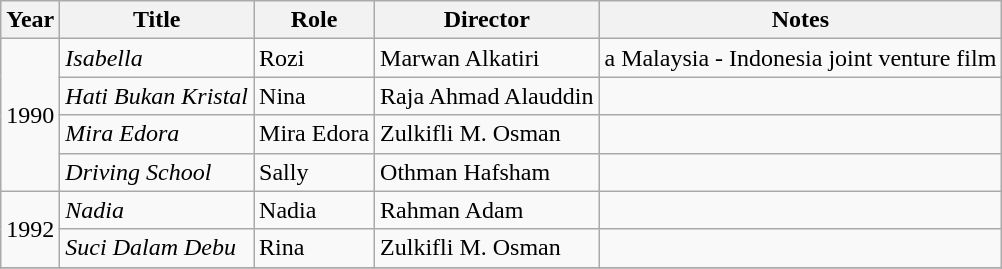<table class="wikitable">
<tr>
<th>Year</th>
<th>Title</th>
<th>Role</th>
<th>Director</th>
<th>Notes</th>
</tr>
<tr>
<td rowspan="4">1990</td>
<td><em>Isabella</em></td>
<td>Rozi</td>
<td>Marwan Alkatiri</td>
<td>a Malaysia - Indonesia joint venture film</td>
</tr>
<tr>
<td><em>Hati Bukan Kristal</em></td>
<td>Nina</td>
<td>Raja Ahmad Alauddin</td>
<td></td>
</tr>
<tr>
<td><em>Mira Edora</em></td>
<td>Mira Edora</td>
<td>Zulkifli M. Osman</td>
<td></td>
</tr>
<tr>
<td><em>Driving School</em></td>
<td>Sally</td>
<td>Othman Hafsham</td>
<td></td>
</tr>
<tr>
<td rowspan="2">1992</td>
<td><em>Nadia</em></td>
<td>Nadia</td>
<td>Rahman Adam</td>
<td></td>
</tr>
<tr>
<td><em>Suci Dalam Debu</em></td>
<td>Rina</td>
<td>Zulkifli M. Osman</td>
<td></td>
</tr>
<tr>
</tr>
</table>
